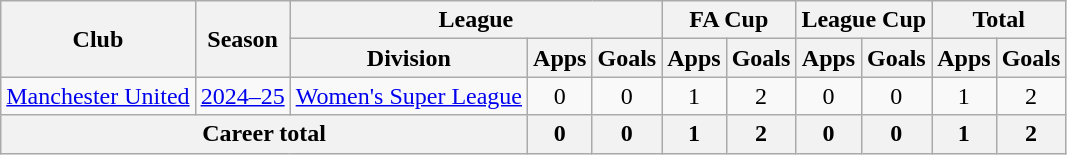<table class="wikitable" style="text-align:center">
<tr>
<th rowspan="2">Club</th>
<th rowspan="2">Season</th>
<th colspan="3">League</th>
<th colspan="2">FA Cup</th>
<th colspan="2">League Cup</th>
<th colspan="2">Total</th>
</tr>
<tr>
<th>Division</th>
<th>Apps</th>
<th>Goals</th>
<th>Apps</th>
<th>Goals</th>
<th>Apps</th>
<th>Goals</th>
<th>Apps</th>
<th>Goals</th>
</tr>
<tr>
<td><a href='#'>Manchester United</a></td>
<td><a href='#'>2024–25</a></td>
<td><a href='#'>Women's Super League</a></td>
<td>0</td>
<td>0</td>
<td>1</td>
<td>2</td>
<td>0</td>
<td>0</td>
<td>1</td>
<td>2</td>
</tr>
<tr>
<th colspan="3">Career total</th>
<th>0</th>
<th>0</th>
<th>1</th>
<th>2</th>
<th>0</th>
<th>0</th>
<th>1</th>
<th>2</th>
</tr>
</table>
